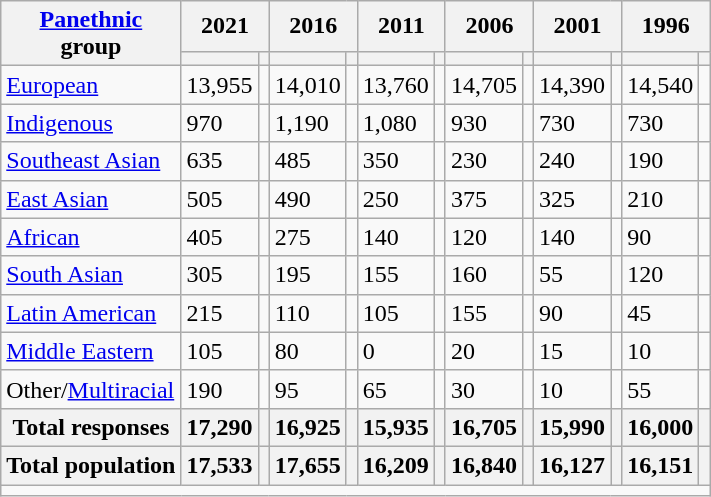<table class="wikitable collapsible sortable">
<tr>
<th rowspan="2"><a href='#'>Panethnic</a><br>group</th>
<th colspan="2">2021</th>
<th colspan="2">2016</th>
<th colspan="2">2011</th>
<th colspan="2">2006</th>
<th colspan="2">2001</th>
<th colspan="2">1996</th>
</tr>
<tr>
<th><a href='#'></a></th>
<th></th>
<th></th>
<th></th>
<th></th>
<th></th>
<th></th>
<th></th>
<th></th>
<th></th>
<th></th>
<th></th>
</tr>
<tr>
<td><a href='#'>European</a></td>
<td>13,955</td>
<td></td>
<td>14,010</td>
<td></td>
<td>13,760</td>
<td></td>
<td>14,705</td>
<td></td>
<td>14,390</td>
<td></td>
<td>14,540</td>
<td></td>
</tr>
<tr>
<td><a href='#'>Indigenous</a></td>
<td>970</td>
<td></td>
<td>1,190</td>
<td></td>
<td>1,080</td>
<td></td>
<td>930</td>
<td></td>
<td>730</td>
<td></td>
<td>730</td>
<td></td>
</tr>
<tr>
<td><a href='#'>Southeast Asian</a></td>
<td>635</td>
<td></td>
<td>485</td>
<td></td>
<td>350</td>
<td></td>
<td>230</td>
<td></td>
<td>240</td>
<td></td>
<td>190</td>
<td></td>
</tr>
<tr>
<td><a href='#'>East Asian</a></td>
<td>505</td>
<td></td>
<td>490</td>
<td></td>
<td>250</td>
<td></td>
<td>375</td>
<td></td>
<td>325</td>
<td></td>
<td>210</td>
<td></td>
</tr>
<tr>
<td><a href='#'>African</a></td>
<td>405</td>
<td></td>
<td>275</td>
<td></td>
<td>140</td>
<td></td>
<td>120</td>
<td></td>
<td>140</td>
<td></td>
<td>90</td>
<td></td>
</tr>
<tr>
<td><a href='#'>South Asian</a></td>
<td>305</td>
<td></td>
<td>195</td>
<td></td>
<td>155</td>
<td></td>
<td>160</td>
<td></td>
<td>55</td>
<td></td>
<td>120</td>
<td></td>
</tr>
<tr>
<td><a href='#'>Latin American</a></td>
<td>215</td>
<td></td>
<td>110</td>
<td></td>
<td>105</td>
<td></td>
<td>155</td>
<td></td>
<td>90</td>
<td></td>
<td>45</td>
<td></td>
</tr>
<tr>
<td><a href='#'>Middle Eastern</a></td>
<td>105</td>
<td></td>
<td>80</td>
<td></td>
<td>0</td>
<td></td>
<td>20</td>
<td></td>
<td>15</td>
<td></td>
<td>10</td>
<td></td>
</tr>
<tr>
<td>Other/<a href='#'>Multiracial</a></td>
<td>190</td>
<td></td>
<td>95</td>
<td></td>
<td>65</td>
<td></td>
<td>30</td>
<td></td>
<td>10</td>
<td></td>
<td>55</td>
<td></td>
</tr>
<tr>
<th>Total responses</th>
<th>17,290</th>
<th></th>
<th>16,925</th>
<th></th>
<th>15,935</th>
<th></th>
<th>16,705</th>
<th></th>
<th>15,990</th>
<th></th>
<th>16,000</th>
<th></th>
</tr>
<tr>
<th>Total population</th>
<th>17,533</th>
<th></th>
<th>17,655</th>
<th></th>
<th>16,209</th>
<th></th>
<th>16,840</th>
<th></th>
<th>16,127</th>
<th></th>
<th>16,151</th>
<th></th>
</tr>
<tr class="sortbottom">
<td colspan="15"></td>
</tr>
</table>
